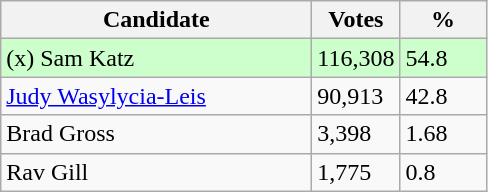<table class="wikitable sortable">
<tr>
<th bgcolor="#DDDDFF" width="200px">Candidate</th>
<th bgcolor="#DDDDFF" width="50px">Votes</th>
<th bgcolor="#DDDDFF" width="50px">%</th>
</tr>
<tr style="text-align:left; background:#cfc;">
<td>(x) Sam Katz</td>
<td>116,308</td>
<td>54.8</td>
</tr>
<tr>
<td><a href='#'>Judy Wasylycia-Leis</a></td>
<td>90,913</td>
<td>42.8</td>
</tr>
<tr>
<td>Brad Gross</td>
<td>3,398</td>
<td>1.68</td>
</tr>
<tr>
<td>Rav Gill</td>
<td>1,775</td>
<td>0.8</td>
</tr>
</table>
